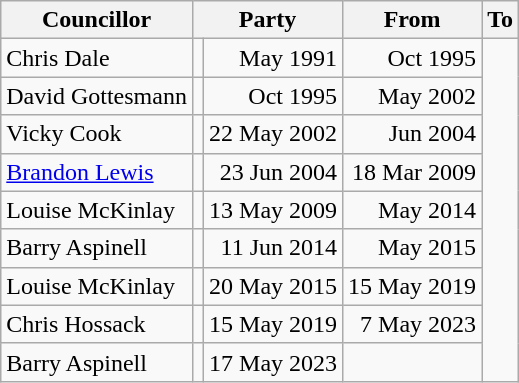<table class=wikitable>
<tr>
<th>Councillor</th>
<th colspan=2>Party</th>
<th>From</th>
<th>To</th>
</tr>
<tr>
<td>Chris Dale</td>
<td></td>
<td align=right>May 1991</td>
<td align=right>Oct 1995</td>
</tr>
<tr>
<td>David Gottesmann</td>
<td></td>
<td align=right>Oct 1995</td>
<td align=right>May 2002</td>
</tr>
<tr>
<td>Vicky Cook</td>
<td></td>
<td align=right>22 May 2002</td>
<td align=right>Jun 2004</td>
</tr>
<tr>
<td><a href='#'>Brandon Lewis</a></td>
<td></td>
<td align=right>23 Jun 2004</td>
<td align=right>18 Mar 2009</td>
</tr>
<tr>
<td>Louise McKinlay</td>
<td></td>
<td align=right>13 May 2009</td>
<td align=right>May 2014</td>
</tr>
<tr>
<td>Barry Aspinell</td>
<td></td>
<td align=right>11 Jun 2014</td>
<td align=right>May 2015</td>
</tr>
<tr>
<td>Louise McKinlay</td>
<td></td>
<td align=right>20 May 2015</td>
<td align=right>15 May 2019</td>
</tr>
<tr>
<td>Chris Hossack</td>
<td></td>
<td align=right>15 May 2019</td>
<td align=right>7 May 2023</td>
</tr>
<tr>
<td>Barry Aspinell</td>
<td></td>
<td align=right>17 May 2023</td>
<td align=right></td>
</tr>
</table>
